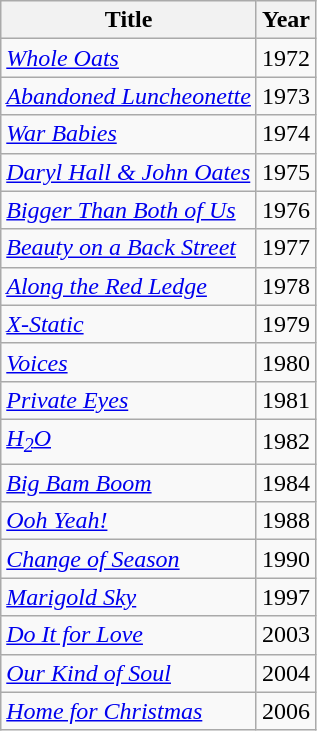<table class="wikitable sortable">
<tr>
<th>Title</th>
<th>Year</th>
</tr>
<tr>
<td><em><a href='#'>Whole Oats</a></em></td>
<td>1972</td>
</tr>
<tr>
<td><em><a href='#'>Abandoned Luncheonette</a></em></td>
<td>1973</td>
</tr>
<tr>
<td><em><a href='#'>War Babies</a></em></td>
<td>1974</td>
</tr>
<tr>
<td><em><a href='#'>Daryl Hall & John Oates</a></em></td>
<td>1975</td>
</tr>
<tr>
<td><em><a href='#'>Bigger Than Both of Us</a></em></td>
<td>1976</td>
</tr>
<tr>
<td><em><a href='#'>Beauty on a Back Street</a></em></td>
<td>1977</td>
</tr>
<tr>
<td><em><a href='#'>Along the Red Ledge</a></em></td>
<td>1978</td>
</tr>
<tr>
<td><em><a href='#'>X-Static</a></em></td>
<td>1979</td>
</tr>
<tr>
<td><em><a href='#'>Voices</a></em></td>
<td>1980</td>
</tr>
<tr>
<td><em><a href='#'>Private Eyes</a></em></td>
<td>1981</td>
</tr>
<tr>
<td><em><a href='#'>H<sub>2</sub>O</a></em></td>
<td>1982</td>
</tr>
<tr>
<td><em><a href='#'>Big Bam Boom</a></em></td>
<td>1984</td>
</tr>
<tr>
<td><em><a href='#'>Ooh Yeah!</a></em></td>
<td>1988</td>
</tr>
<tr>
<td><em><a href='#'>Change of Season</a></em></td>
<td>1990</td>
</tr>
<tr>
<td><em><a href='#'>Marigold Sky</a></em></td>
<td>1997</td>
</tr>
<tr>
<td><em><a href='#'>Do It for Love</a></em></td>
<td>2003</td>
</tr>
<tr>
<td><em><a href='#'>Our Kind of Soul</a></em></td>
<td>2004</td>
</tr>
<tr>
<td><em><a href='#'>Home for Christmas</a></em></td>
<td>2006</td>
</tr>
</table>
